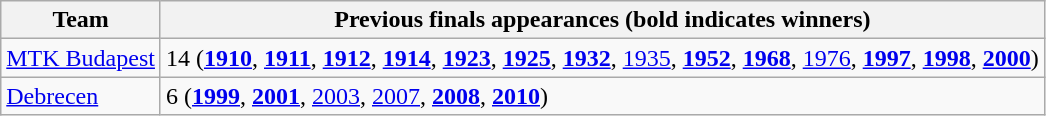<table class="wikitable">
<tr>
<th>Team</th>
<th>Previous finals appearances (bold indicates winners)</th>
</tr>
<tr>
<td><a href='#'>MTK Budapest</a></td>
<td>14 (<strong><a href='#'>1910</a></strong>, <strong><a href='#'>1911</a></strong>, <strong><a href='#'>1912</a></strong>, <strong><a href='#'>1914</a></strong>, <strong><a href='#'>1923</a></strong>, <strong><a href='#'>1925</a></strong>, <strong><a href='#'>1932</a></strong>, <a href='#'>1935</a>, <strong><a href='#'>1952</a></strong>, <strong><a href='#'>1968</a></strong>, <a href='#'>1976</a>, <strong><a href='#'>1997</a></strong>, <strong><a href='#'>1998</a></strong>, <strong><a href='#'>2000</a></strong>)</td>
</tr>
<tr>
<td><a href='#'>Debrecen</a></td>
<td>6 (<strong><a href='#'>1999</a></strong>, <strong><a href='#'>2001</a></strong>, <a href='#'>2003</a>, <a href='#'>2007</a>, <strong><a href='#'>2008</a></strong>, <strong><a href='#'>2010</a></strong>)</td>
</tr>
</table>
